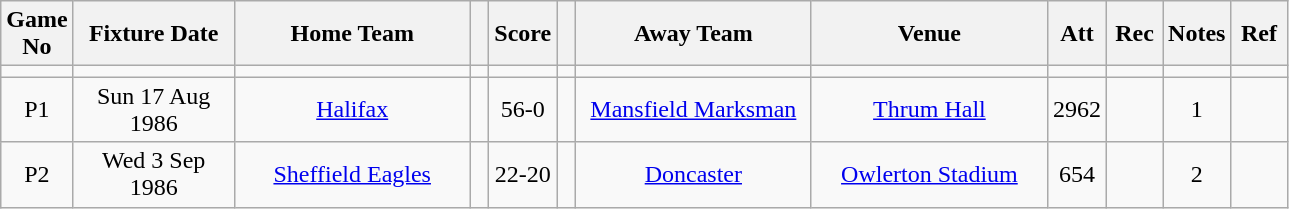<table class="wikitable" style="text-align:center;">
<tr>
<th width=20 abbr="No">Game No</th>
<th width=100 abbr="Date">Fixture Date</th>
<th width=150 abbr="Home Team">Home Team</th>
<th width=5 abbr="space"></th>
<th width=20 abbr="Score">Score</th>
<th width=5 abbr="space"></th>
<th width=150 abbr="Away Team">Away Team</th>
<th width=150 abbr="Venue">Venue</th>
<th width=30 abbr="Att">Att</th>
<th width=30 abbr="Rec">Rec</th>
<th width=20 abbr="Notes">Notes</th>
<th width=30 abbr="Ref">Ref</th>
</tr>
<tr>
<td></td>
<td></td>
<td></td>
<td></td>
<td></td>
<td></td>
<td></td>
<td></td>
<td></td>
<td></td>
<td></td>
<td></td>
</tr>
<tr>
<td>P1</td>
<td>Sun 17 Aug 1986</td>
<td><a href='#'>Halifax</a></td>
<td></td>
<td>56-0</td>
<td></td>
<td><a href='#'>Mansfield Marksman</a></td>
<td><a href='#'>Thrum Hall</a></td>
<td>2962</td>
<td></td>
<td>1</td>
<td></td>
</tr>
<tr>
<td>P2</td>
<td>Wed 3 Sep 1986</td>
<td><a href='#'>Sheffield Eagles</a></td>
<td></td>
<td>22-20</td>
<td></td>
<td><a href='#'>Doncaster</a></td>
<td><a href='#'>Owlerton Stadium</a></td>
<td>654</td>
<td></td>
<td>2</td>
<td></td>
</tr>
</table>
